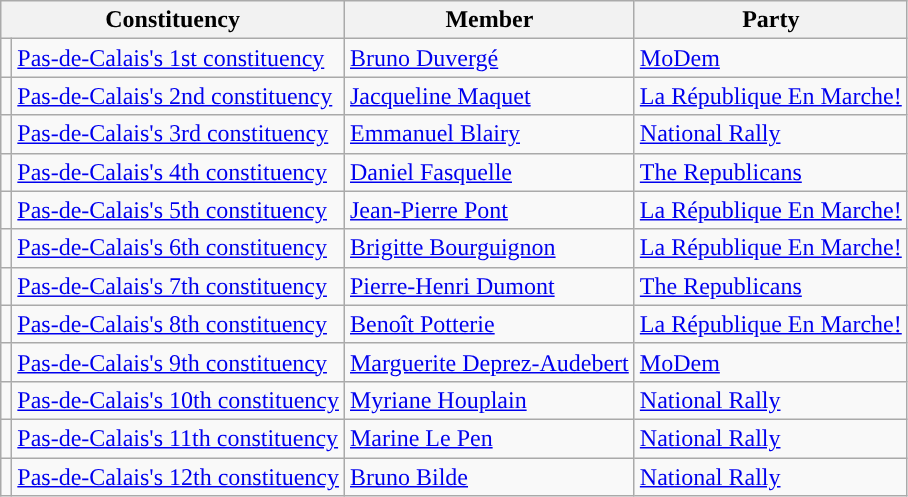<table class="wikitable">
<tr>
<th colspan="2">Constituency</th>
<th>Member</th>
<th>Party</th>
</tr>
<tr>
<td style="background-color: "></td>
<td><a href='#'>Pas-de-Calais's 1st constituency</a></td>
<td><a href='#'>Bruno Duvergé</a></td>
<td><a href='#'>MoDem</a></td>
</tr>
<tr>
<td style="background-color: "></td>
<td><a href='#'>Pas-de-Calais's 2nd constituency</a></td>
<td><a href='#'>Jacqueline Maquet</a></td>
<td><a href='#'>La République En Marche!</a></td>
</tr>
<tr>
<td style="background-color: "></td>
<td><a href='#'>Pas-de-Calais's 3rd constituency</a></td>
<td><a href='#'>Emmanuel Blairy</a></td>
<td><a href='#'>National Rally</a></td>
</tr>
<tr>
<td style="background-color: "></td>
<td><a href='#'>Pas-de-Calais's 4th constituency</a></td>
<td><a href='#'>Daniel Fasquelle</a></td>
<td><a href='#'>The Republicans</a></td>
</tr>
<tr>
<td style="background-color: "></td>
<td><a href='#'>Pas-de-Calais's 5th constituency</a></td>
<td><a href='#'>Jean-Pierre Pont</a></td>
<td><a href='#'>La République En Marche!</a></td>
</tr>
<tr>
<td style="background-color: "></td>
<td><a href='#'>Pas-de-Calais's 6th constituency</a></td>
<td><a href='#'>Brigitte Bourguignon</a></td>
<td><a href='#'>La République En Marche!</a></td>
</tr>
<tr>
<td style="background-color: "></td>
<td><a href='#'>Pas-de-Calais's 7th constituency</a></td>
<td><a href='#'>Pierre-Henri Dumont</a></td>
<td><a href='#'>The Republicans</a></td>
</tr>
<tr>
<td style="background-color: "></td>
<td><a href='#'>Pas-de-Calais's 8th constituency</a></td>
<td><a href='#'>Benoît Potterie</a></td>
<td><a href='#'>La République En Marche!</a></td>
</tr>
<tr>
<td style="background-color: "></td>
<td><a href='#'>Pas-de-Calais's 9th constituency</a></td>
<td><a href='#'>Marguerite Deprez-Audebert</a></td>
<td><a href='#'>MoDem</a></td>
</tr>
<tr>
<td style="background-color: "></td>
<td><a href='#'>Pas-de-Calais's 10th constituency</a></td>
<td><a href='#'>Myriane Houplain</a></td>
<td><a href='#'>National Rally</a></td>
</tr>
<tr>
<td style="background-color: "></td>
<td><a href='#'>Pas-de-Calais's 11th constituency</a></td>
<td><a href='#'>Marine Le Pen</a></td>
<td><a href='#'>National Rally</a></td>
</tr>
<tr>
<td style="background-color: "></td>
<td><a href='#'>Pas-de-Calais's 12th constituency</a></td>
<td><a href='#'>Bruno Bilde</a></td>
<td><a href='#'>National Rally</a></td>
</tr>
</table>
